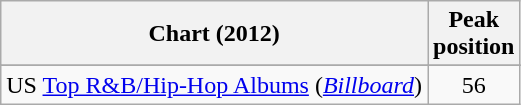<table class="wikitable sortable">
<tr>
<th scope="col">Chart (2012)</th>
<th scope="col">Peak<br>position</th>
</tr>
<tr>
</tr>
<tr>
<td>US <a href='#'>Top R&B/Hip-Hop Albums</a> (<em><a href='#'>Billboard</a></em>)</td>
<td style="text-align:center;">56</td>
</tr>
</table>
